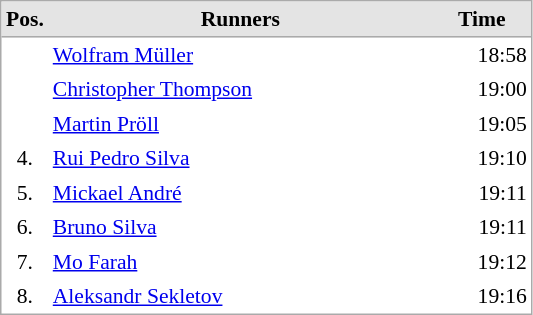<table cellspacing="0" cellpadding="3" style="border:1px solid #AAAAAA;font-size:90%">
<tr bgcolor="#E4E4E4">
<th style="border-bottom:1px solid #AAAAAA" width=10>Pos.</th>
<th style="border-bottom:1px solid #AAAAAA" width=250>Runners</th>
<th style="border-bottom:1px solid #AAAAAA" width=60>Time</th>
</tr>
<tr align="center">
<td align="center"></td>
<td align="left"> <a href='#'>Wolfram Müller</a></td>
<td align="right">18:58</td>
</tr>
<tr align="center">
<td align="center"></td>
<td align="left"> <a href='#'>Christopher Thompson</a></td>
<td align="right">19:00</td>
</tr>
<tr align="center">
<td align="center"></td>
<td align="left"> <a href='#'>Martin Pröll</a></td>
<td align="right">19:05</td>
</tr>
<tr align="center">
<td align="center">4.</td>
<td align="left"> <a href='#'>Rui Pedro Silva</a></td>
<td align="right">19:10</td>
</tr>
<tr align="center">
<td align="center">5.</td>
<td align="left"> <a href='#'>Mickael André</a></td>
<td align="right">19:11</td>
</tr>
<tr align="center">
<td align="center">6.</td>
<td align="left"> <a href='#'>Bruno Silva</a></td>
<td align="right">19:11</td>
</tr>
<tr align="center">
<td align="center">7.</td>
<td align="left"> <a href='#'>Mo Farah</a></td>
<td align="right">19:12</td>
</tr>
<tr align="center">
<td align="center">8.</td>
<td align="left"> <a href='#'>Aleksandr Sekletov</a></td>
<td align="right">19:16</td>
</tr>
<tr align="center">
</tr>
</table>
